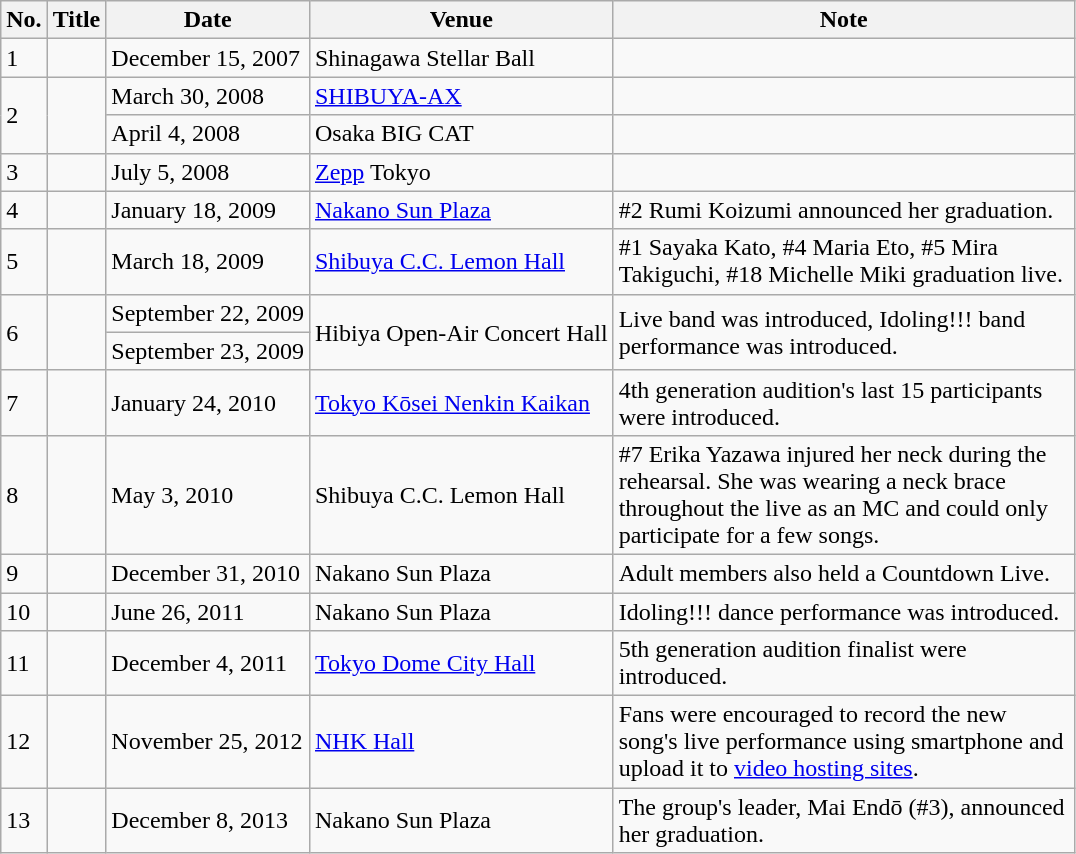<table class="wikitable">
<tr>
<th>No.</th>
<th>Title</th>
<th>Date</th>
<th>Venue</th>
<th scope="col" width="300px">Note</th>
</tr>
<tr>
<td>1</td>
<td></td>
<td>December 15, 2007</td>
<td>Shinagawa Stellar Ball</td>
<td></td>
</tr>
<tr>
<td rowspan="2">2</td>
<td rowspan="2"></td>
<td>March 30, 2008</td>
<td><a href='#'>SHIBUYA-AX</a></td>
<td></td>
</tr>
<tr>
<td>April 4, 2008</td>
<td>Osaka BIG CAT</td>
<td></td>
</tr>
<tr>
<td>3</td>
<td></td>
<td>July 5, 2008</td>
<td><a href='#'>Zepp</a> Tokyo</td>
<td></td>
</tr>
<tr>
<td>4</td>
<td></td>
<td>January 18, 2009</td>
<td><a href='#'>Nakano Sun Plaza</a></td>
<td>#2 Rumi Koizumi announced her graduation.</td>
</tr>
<tr>
<td>5</td>
<td></td>
<td>March 18, 2009</td>
<td><a href='#'>Shibuya C.C. Lemon Hall</a></td>
<td>#1 Sayaka Kato, #4 Maria Eto, #5 Mira Takiguchi, #18 Michelle Miki graduation live.</td>
</tr>
<tr>
<td rowspan="2">6</td>
<td rowspan="2"></td>
<td>September 22, 2009</td>
<td rowspan="2">Hibiya Open-Air Concert Hall</td>
<td rowspan="2">Live band was introduced, Idoling!!! band performance was introduced.</td>
</tr>
<tr>
<td>September 23, 2009</td>
</tr>
<tr>
<td>7</td>
<td></td>
<td>January 24, 2010</td>
<td><a href='#'>Tokyo Kōsei Nenkin Kaikan</a></td>
<td>4th generation audition's last 15 participants were introduced.</td>
</tr>
<tr>
<td>8</td>
<td></td>
<td>May 3, 2010</td>
<td>Shibuya C.C. Lemon Hall</td>
<td>#7 Erika Yazawa injured her neck during the rehearsal. She was wearing a neck brace throughout the live as an MC and could only participate for a few songs.</td>
</tr>
<tr>
<td>9</td>
<td></td>
<td>December 31, 2010</td>
<td>Nakano Sun Plaza</td>
<td>Adult members also held a Countdown Live.</td>
</tr>
<tr>
<td>10</td>
<td></td>
<td>June 26, 2011</td>
<td>Nakano Sun Plaza</td>
<td>Idoling!!! dance performance was introduced.</td>
</tr>
<tr>
<td>11</td>
<td></td>
<td>December 4, 2011</td>
<td><a href='#'>Tokyo Dome City Hall</a></td>
<td>5th generation audition finalist were introduced.</td>
</tr>
<tr>
<td>12</td>
<td></td>
<td>November 25, 2012</td>
<td><a href='#'>NHK Hall</a></td>
<td>Fans were encouraged to record the new song's live performance using smartphone and upload it to <a href='#'>video hosting sites</a>.</td>
</tr>
<tr>
<td>13</td>
<td></td>
<td>December 8, 2013</td>
<td>Nakano Sun Plaza</td>
<td>The group's leader, Mai Endō (#3), announced her graduation.</td>
</tr>
</table>
